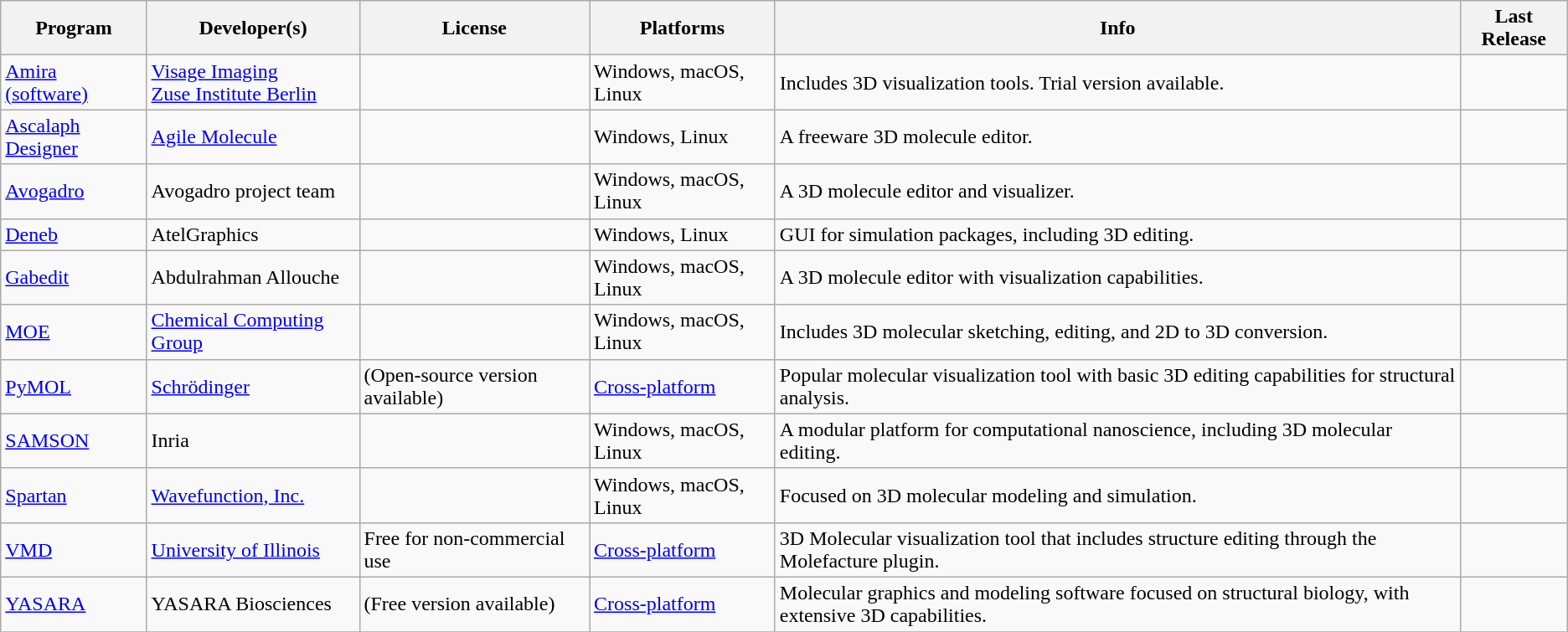<table class="wikitable sortable">
<tr>
<th>Program</th>
<th>Developer(s)</th>
<th>License</th>
<th>Platforms</th>
<th>Info</th>
<th>Last Release</th>
</tr>
<tr>
<td><a href='#'>Amira (software)</a></td>
<td><a href='#'>Visage Imaging</a><br><a href='#'>Zuse Institute Berlin</a></td>
<td></td>
<td>Windows, macOS, Linux</td>
<td>Includes 3D visualization tools. Trial version available.</td>
<td></td>
</tr>
<tr>
<td><a href='#'>Ascalaph Designer</a></td>
<td><a href='#'>Agile Molecule</a></td>
<td></td>
<td>Windows, Linux</td>
<td>A freeware 3D molecule editor.</td>
<td></td>
</tr>
<tr>
<td><a href='#'>Avogadro</a></td>
<td>Avogadro project team</td>
<td></td>
<td>Windows, macOS, Linux</td>
<td>A 3D molecule editor and visualizer.</td>
<td></td>
</tr>
<tr>
<td><a href='#'>Deneb</a></td>
<td>AtelGraphics</td>
<td></td>
<td>Windows, Linux</td>
<td>GUI for simulation packages, including 3D editing.</td>
<td></td>
</tr>
<tr>
<td><a href='#'>Gabedit</a></td>
<td>Abdulrahman Allouche</td>
<td></td>
<td>Windows, macOS, Linux</td>
<td>A 3D molecule editor with visualization capabilities.</td>
<td></td>
</tr>
<tr>
<td><a href='#'>MOE</a></td>
<td><a href='#'>Chemical Computing Group</a></td>
<td></td>
<td>Windows, macOS, Linux</td>
<td>Includes 3D molecular sketching, editing, and 2D to 3D conversion.</td>
<td></td>
</tr>
<tr>
<td><a href='#'>PyMOL</a></td>
<td><a href='#'>Schrödinger</a></td>
<td> (Open-source version available)</td>
<td><a href='#'>Cross-platform</a></td>
<td>Popular molecular visualization tool with basic 3D editing capabilities for structural analysis.</td>
<td></td>
</tr>
<tr>
<td><a href='#'>SAMSON</a></td>
<td>Inria</td>
<td></td>
<td>Windows, macOS, Linux</td>
<td>A modular platform for computational nanoscience, including 3D molecular editing.</td>
<td></td>
</tr>
<tr>
<td><a href='#'>Spartan</a></td>
<td><a href='#'>Wavefunction, Inc.</a></td>
<td></td>
<td>Windows, macOS, Linux</td>
<td>Focused on 3D molecular modeling and simulation.</td>
<td></td>
</tr>
<tr>
<td><a href='#'>VMD</a></td>
<td><a href='#'>University of Illinois</a></td>
<td>Free for non-commercial use</td>
<td><a href='#'>Cross-platform</a></td>
<td>3D Molecular visualization tool that includes structure editing through the Molefacture plugin.</td>
<td></td>
</tr>
<tr>
<td><a href='#'>YASARA</a></td>
<td>YASARA Biosciences</td>
<td> (Free version available)</td>
<td><a href='#'>Cross-platform</a></td>
<td>Molecular graphics and modeling software focused on structural biology, with extensive 3D capabilities.</td>
<td></td>
</tr>
<tr>
</tr>
</table>
